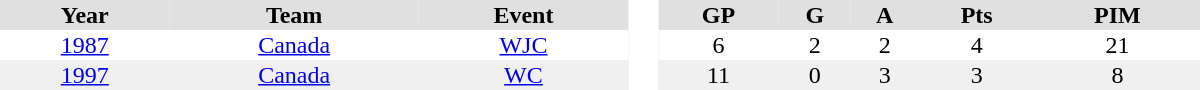<table border="0" cellpadding="1" cellspacing="0" style="text-align:center; width:50em">
<tr align="center" bgcolor="#e0e0e0">
<th>Year</th>
<th>Team</th>
<th>Event</th>
<th rowspan="99" bgcolor="#ffffff"> </th>
<th>GP</th>
<th>G</th>
<th>A</th>
<th>Pts</th>
<th>PIM</th>
</tr>
<tr>
<td><a href='#'>1987</a></td>
<td><a href='#'>Canada</a></td>
<td><a href='#'>WJC</a></td>
<td>6</td>
<td>2</td>
<td>2</td>
<td>4</td>
<td>21</td>
</tr>
<tr bgcolor="#f0f0f0">
<td><a href='#'>1997</a></td>
<td><a href='#'>Canada</a></td>
<td><a href='#'>WC</a></td>
<td>11</td>
<td>0</td>
<td>3</td>
<td>3</td>
<td>8</td>
</tr>
</table>
